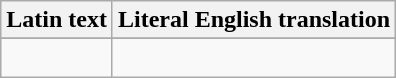<table class=wikitable>
<tr>
<th>Latin text</th>
<th>Literal English translation</th>
</tr>
<tr>
</tr>
<tr>
<td valign=top><br></td>
<td valign=top><br></td>
</tr>
</table>
